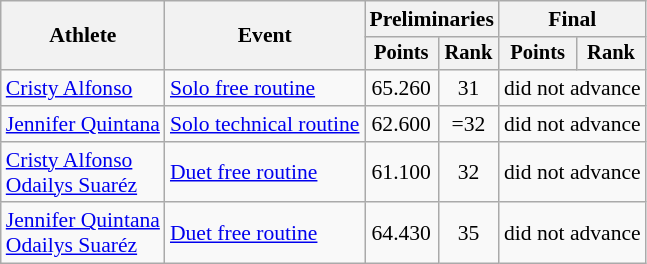<table class=wikitable style="font-size:90%">
<tr>
<th rowspan="2">Athlete</th>
<th rowspan="2">Event</th>
<th colspan="2">Preliminaries</th>
<th colspan="2">Final</th>
</tr>
<tr style="font-size:95%">
<th>Points</th>
<th>Rank</th>
<th>Points</th>
<th>Rank</th>
</tr>
<tr align=center>
<td align=left><a href='#'>Cristy Alfonso</a></td>
<td align=left><a href='#'>Solo free routine</a></td>
<td>65.260</td>
<td>31</td>
<td colspan=2>did not advance</td>
</tr>
<tr align=center>
<td align=left><a href='#'>Jennifer Quintana</a></td>
<td align=left><a href='#'>Solo technical routine</a></td>
<td>62.600</td>
<td>=32</td>
<td colspan=2>did not advance</td>
</tr>
<tr align=center>
<td align=left><a href='#'>Cristy Alfonso</a><br><a href='#'>Odailys Suaréz</a></td>
<td align=left><a href='#'>Duet free routine</a></td>
<td>61.100</td>
<td>32</td>
<td colspan=2>did not advance</td>
</tr>
<tr align=center>
<td align=left><a href='#'>Jennifer Quintana</a><br><a href='#'>Odailys Suaréz</a></td>
<td align=left><a href='#'>Duet free routine</a></td>
<td>64.430</td>
<td>35</td>
<td colspan=2>did not advance</td>
</tr>
</table>
